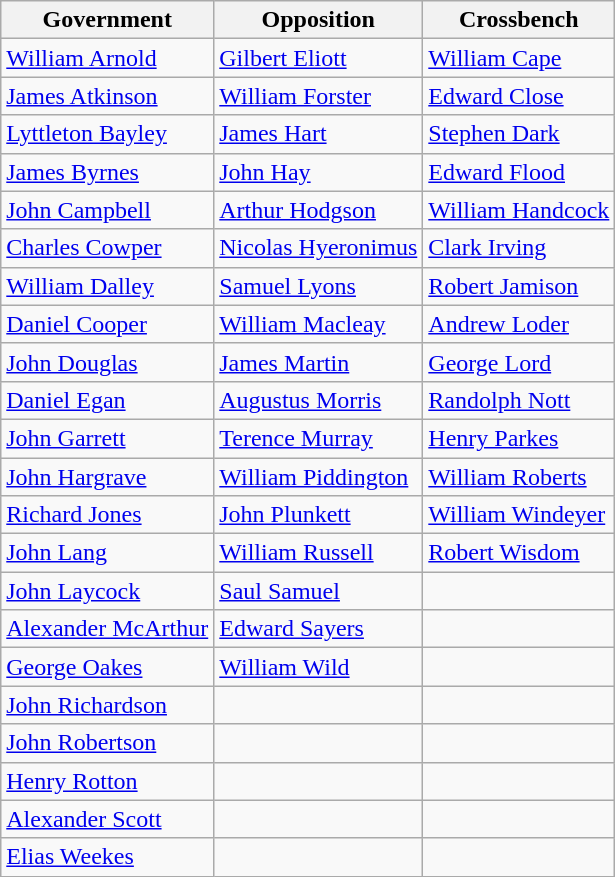<table class="wikitable">
<tr>
<th>Government</th>
<th>Opposition</th>
<th>Crossbench</th>
</tr>
<tr>
<td><a href='#'>William Arnold</a></td>
<td><a href='#'>Gilbert Eliott</a></td>
<td><a href='#'>William Cape</a></td>
</tr>
<tr>
<td><a href='#'>James Atkinson</a></td>
<td><a href='#'>William Forster</a></td>
<td><a href='#'>Edward Close</a></td>
</tr>
<tr>
<td><a href='#'>Lyttleton Bayley</a></td>
<td><a href='#'>James Hart</a></td>
<td><a href='#'>Stephen Dark</a></td>
</tr>
<tr>
<td><a href='#'>James Byrnes</a></td>
<td><a href='#'>John Hay</a></td>
<td><a href='#'>Edward Flood</a></td>
</tr>
<tr>
<td><a href='#'>John Campbell</a></td>
<td><a href='#'>Arthur Hodgson</a></td>
<td><a href='#'>William Handcock</a></td>
</tr>
<tr>
<td><a href='#'>Charles Cowper</a></td>
<td><a href='#'>Nicolas Hyeronimus</a></td>
<td><a href='#'>Clark Irving</a></td>
</tr>
<tr>
<td><a href='#'>William Dalley</a></td>
<td><a href='#'>Samuel Lyons</a></td>
<td><a href='#'>Robert Jamison</a></td>
</tr>
<tr>
<td><a href='#'>Daniel Cooper</a></td>
<td><a href='#'>William Macleay</a></td>
<td><a href='#'>Andrew Loder</a></td>
</tr>
<tr>
<td><a href='#'>John Douglas</a></td>
<td><a href='#'>James Martin</a></td>
<td><a href='#'>George Lord</a></td>
</tr>
<tr>
<td><a href='#'>Daniel Egan</a></td>
<td><a href='#'>Augustus Morris</a></td>
<td><a href='#'>Randolph Nott</a></td>
</tr>
<tr>
<td><a href='#'>John Garrett</a></td>
<td><a href='#'>Terence Murray</a></td>
<td><a href='#'>Henry Parkes</a></td>
</tr>
<tr>
<td><a href='#'>John Hargrave</a></td>
<td><a href='#'>William Piddington</a></td>
<td><a href='#'>William Roberts</a></td>
</tr>
<tr>
<td><a href='#'>Richard Jones</a></td>
<td><a href='#'>John Plunkett</a></td>
<td><a href='#'>William Windeyer</a></td>
</tr>
<tr>
<td><a href='#'>John Lang</a></td>
<td><a href='#'>William Russell</a></td>
<td><a href='#'>Robert Wisdom</a></td>
</tr>
<tr>
<td><a href='#'>John Laycock</a></td>
<td><a href='#'>Saul Samuel</a></td>
<td></td>
</tr>
<tr>
<td><a href='#'>Alexander McArthur</a></td>
<td><a href='#'>Edward Sayers</a></td>
<td></td>
</tr>
<tr>
<td><a href='#'>George Oakes</a></td>
<td><a href='#'>William Wild</a></td>
<td></td>
</tr>
<tr>
<td><a href='#'>John Richardson</a></td>
<td></td>
<td></td>
</tr>
<tr>
<td><a href='#'>John Robertson</a></td>
<td></td>
<td></td>
</tr>
<tr>
<td><a href='#'>Henry Rotton</a></td>
<td></td>
<td></td>
</tr>
<tr>
<td><a href='#'>Alexander Scott</a></td>
<td></td>
<td></td>
</tr>
<tr>
<td><a href='#'>Elias Weekes</a></td>
<td></td>
<td></td>
</tr>
</table>
